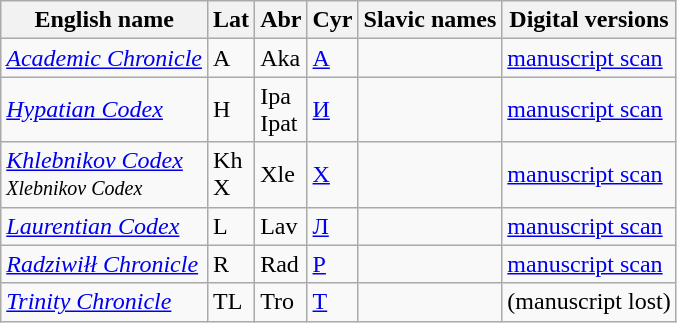<table class="wikitable sortable">
<tr>
<th>English name</th>
<th>Lat</th>
<th>Abr</th>
<th>Cyr</th>
<th>Slavic names</th>
<th>Digital versions</th>
</tr>
<tr valign="top">
<td><em><a href='#'>Academic Chronicle</a></em></td>
<td>A</td>
<td>Aka</td>
<td><a href='#'>А</a></td>
<td><br></td>
<td><a href='#'>manuscript scan</a></td>
</tr>
<tr>
<td><em><a href='#'>Hypatian Codex</a></em></td>
<td>H</td>
<td>Ipa<br>Ipat</td>
<td><a href='#'>И</a></td>
<td><br></td>
<td><a href='#'>manuscript scan</a><br></td>
</tr>
<tr>
<td><em><a href='#'>Khlebnikov Codex</a></em><br><small><em>Xlebnikov Codex</em></small></td>
<td>Kh<br>X</td>
<td>Xle</td>
<td><a href='#'>Х</a></td>
<td><br></td>
<td><a href='#'>manuscript scan</a></td>
</tr>
<tr>
<td><em><a href='#'>Laurentian Codex</a></em></td>
<td>L</td>
<td>Lav</td>
<td><a href='#'>Л</a></td>
<td><br></td>
<td><a href='#'>manuscript scan</a><br></td>
</tr>
<tr>
<td><em><a href='#'>Radziwiłł Chronicle</a></em></td>
<td>R</td>
<td>Rad</td>
<td><a href='#'>Р</a></td>
<td><br></td>
<td><a href='#'>manuscript scan</a></td>
</tr>
<tr>
<td><em><a href='#'>Trinity Chronicle</a></em></td>
<td>TL</td>
<td>Tro</td>
<td><a href='#'>Т</a></td>
<td><br></td>
<td>(manuscript lost)</td>
</tr>
</table>
